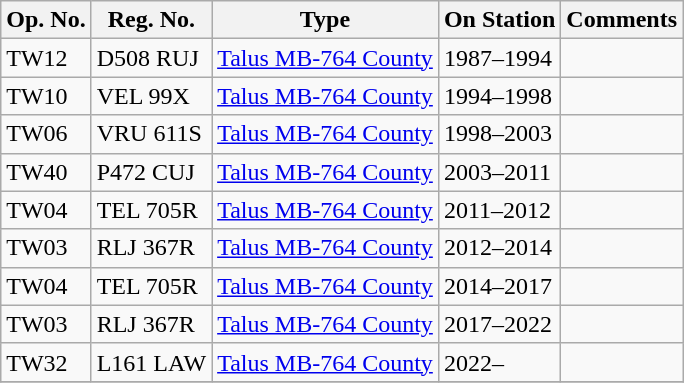<table class="wikitable">
<tr>
<th>Op. No.</th>
<th>Reg. No.</th>
<th>Type</th>
<th>On Station</th>
<th>Comments</th>
</tr>
<tr>
<td>TW12</td>
<td>D508 RUJ</td>
<td><a href='#'>Talus MB-764 County</a></td>
<td>1987–1994</td>
<td></td>
</tr>
<tr>
<td>TW10</td>
<td>VEL 99X</td>
<td><a href='#'>Talus MB-764 County</a></td>
<td>1994–1998</td>
<td></td>
</tr>
<tr>
<td>TW06</td>
<td>VRU 611S</td>
<td><a href='#'>Talus MB-764 County</a></td>
<td>1998–2003</td>
<td></td>
</tr>
<tr>
<td>TW40</td>
<td>P472 CUJ</td>
<td><a href='#'>Talus MB-764 County</a></td>
<td>2003–2011</td>
<td></td>
</tr>
<tr>
<td>TW04</td>
<td>TEL 705R</td>
<td><a href='#'>Talus MB-764 County</a></td>
<td>2011–2012</td>
<td></td>
</tr>
<tr>
<td>TW03</td>
<td>RLJ 367R</td>
<td><a href='#'>Talus MB-764 County</a></td>
<td>2012–2014</td>
<td></td>
</tr>
<tr>
<td>TW04</td>
<td>TEL 705R</td>
<td><a href='#'>Talus MB-764 County</a></td>
<td>2014–2017</td>
<td></td>
</tr>
<tr>
<td>TW03</td>
<td>RLJ 367R</td>
<td><a href='#'>Talus MB-764 County</a></td>
<td>2017–2022</td>
<td></td>
</tr>
<tr>
<td>TW32</td>
<td>L161 LAW</td>
<td><a href='#'>Talus MB-764 County</a></td>
<td>2022–</td>
<td></td>
</tr>
<tr>
</tr>
</table>
